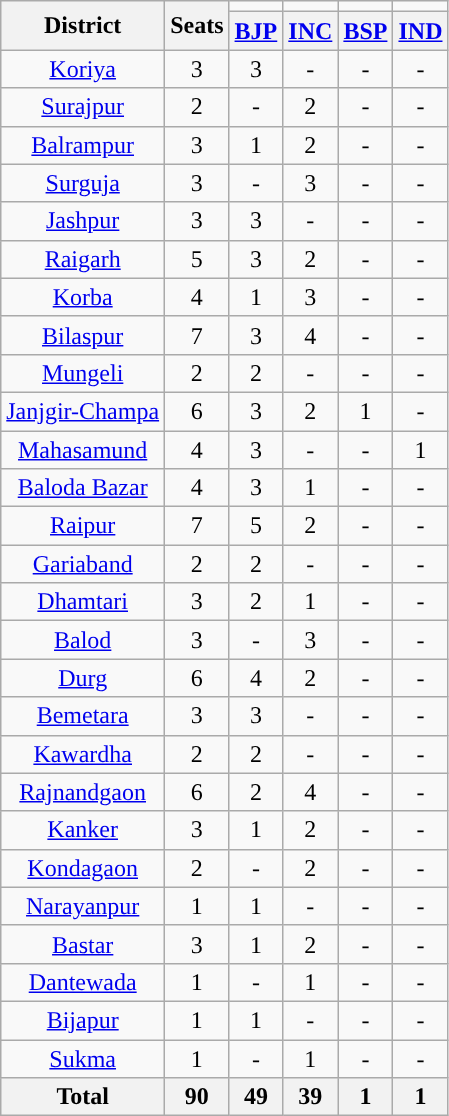<table class="wikitable" style="text-align:center;">
<tr>
<th rowspan="2" class="wikitable">District</th>
<th rowspan="2" class="wikitable">Seats</th>
<td></td>
<td></td>
<td></td>
<td></td>
</tr>
<tr>
<th class="wikitable"><a href='#'>BJP</a></th>
<th class="wikitable"><a href='#'>INC</a></th>
<th class="wikitable"><a href='#'>BSP</a></th>
<th><a href='#'>IND</a></th>
</tr>
<tr>
<td><a href='#'>Koriya</a></td>
<td>3</td>
<td>3</td>
<td>-</td>
<td>-</td>
<td>-</td>
</tr>
<tr>
<td><a href='#'>Surajpur</a></td>
<td>2</td>
<td>-</td>
<td>2</td>
<td>-</td>
<td>-</td>
</tr>
<tr>
<td><a href='#'>Balrampur</a></td>
<td>3</td>
<td>1</td>
<td>2</td>
<td>-</td>
<td>-</td>
</tr>
<tr>
<td><a href='#'>Surguja</a></td>
<td>3</td>
<td>-</td>
<td>3</td>
<td>-</td>
<td>-</td>
</tr>
<tr>
<td><a href='#'>Jashpur</a></td>
<td>3</td>
<td>3</td>
<td>-</td>
<td>-</td>
<td>-</td>
</tr>
<tr>
<td><a href='#'>Raigarh</a></td>
<td>5</td>
<td>3</td>
<td>2</td>
<td>-</td>
<td>-</td>
</tr>
<tr>
<td><a href='#'>Korba</a></td>
<td>4</td>
<td>1</td>
<td>3</td>
<td>-</td>
<td>-</td>
</tr>
<tr>
<td><a href='#'>Bilaspur</a></td>
<td>7</td>
<td>3</td>
<td>4</td>
<td>-</td>
<td>-</td>
</tr>
<tr>
<td><a href='#'>Mungeli</a></td>
<td>2</td>
<td>2</td>
<td>-</td>
<td>-</td>
<td>-</td>
</tr>
<tr>
<td><a href='#'>Janjgir-Champa</a></td>
<td>6</td>
<td>3</td>
<td>2</td>
<td>1</td>
<td>-</td>
</tr>
<tr>
<td><a href='#'>Mahasamund</a></td>
<td>4</td>
<td>3</td>
<td>-</td>
<td>-</td>
<td>1</td>
</tr>
<tr>
<td><a href='#'>Baloda Bazar</a></td>
<td>4</td>
<td>3</td>
<td>1</td>
<td>-</td>
<td>-</td>
</tr>
<tr>
<td><a href='#'>Raipur</a></td>
<td>7</td>
<td>5</td>
<td>2</td>
<td>-</td>
<td>-</td>
</tr>
<tr>
<td><a href='#'>Gariaband</a></td>
<td>2</td>
<td>2</td>
<td>-</td>
<td>-</td>
<td>-</td>
</tr>
<tr>
<td><a href='#'>Dhamtari</a></td>
<td>3</td>
<td>2</td>
<td>1</td>
<td>-</td>
<td>-</td>
</tr>
<tr>
<td><a href='#'>Balod</a></td>
<td>3</td>
<td>-</td>
<td>3</td>
<td>-</td>
<td>-</td>
</tr>
<tr>
<td><a href='#'>Durg</a></td>
<td>6</td>
<td>4</td>
<td>2</td>
<td>-</td>
<td>-</td>
</tr>
<tr>
<td><a href='#'>Bemetara</a></td>
<td>3</td>
<td>3</td>
<td>-</td>
<td>-</td>
<td>-</td>
</tr>
<tr>
<td><a href='#'>Kawardha</a></td>
<td>2</td>
<td>2</td>
<td>-</td>
<td>-</td>
<td>-</td>
</tr>
<tr>
<td><a href='#'>Rajnandgaon</a></td>
<td>6</td>
<td>2</td>
<td>4</td>
<td>-</td>
<td>-</td>
</tr>
<tr>
<td><a href='#'>Kanker</a></td>
<td>3</td>
<td>1</td>
<td>2</td>
<td>-</td>
<td>-</td>
</tr>
<tr>
<td><a href='#'>Kondagaon</a></td>
<td>2</td>
<td>-</td>
<td>2</td>
<td>-</td>
<td>-</td>
</tr>
<tr>
<td><a href='#'>Narayanpur</a></td>
<td>1</td>
<td>1</td>
<td>-</td>
<td>-</td>
<td>-</td>
</tr>
<tr>
<td><a href='#'>Bastar</a></td>
<td>3</td>
<td>1</td>
<td>2</td>
<td>-</td>
<td>-</td>
</tr>
<tr>
<td><a href='#'>Dantewada</a></td>
<td>1</td>
<td>-</td>
<td>1</td>
<td>-</td>
<td>-</td>
</tr>
<tr>
<td><a href='#'>Bijapur</a></td>
<td>1</td>
<td>1</td>
<td>-</td>
<td>-</td>
<td>-</td>
</tr>
<tr>
<td><a href='#'>Sukma</a></td>
<td>1</td>
<td>-</td>
<td>1</td>
<td>-</td>
<td>-</td>
</tr>
<tr>
<th>Total</th>
<th>90</th>
<th>49</th>
<th>39</th>
<th>1</th>
<th>1</th>
</tr>
</table>
